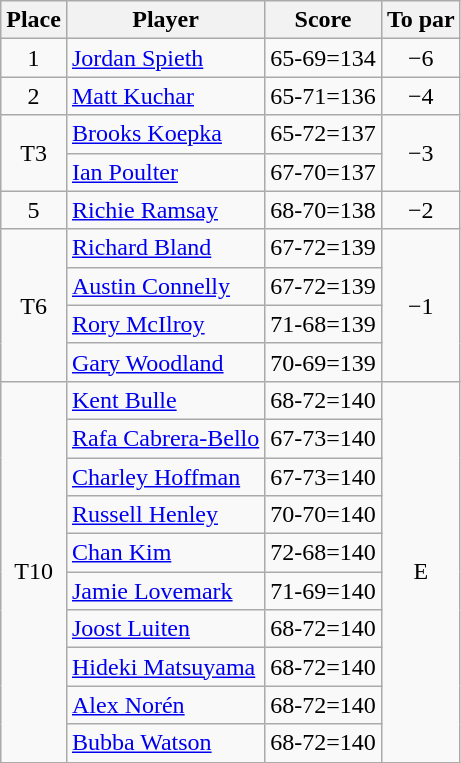<table class="wikitable">
<tr>
<th>Place</th>
<th>Player</th>
<th>Score</th>
<th>To par</th>
</tr>
<tr>
<td align=center>1</td>
<td> <a href='#'>Jordan Spieth</a></td>
<td>65-69=134</td>
<td align=center>−6</td>
</tr>
<tr>
<td align=center>2</td>
<td> <a href='#'>Matt Kuchar</a></td>
<td>65-71=136</td>
<td align=center>−4</td>
</tr>
<tr>
<td rowspan=2 align=center>T3</td>
<td> <a href='#'>Brooks Koepka</a></td>
<td>65-72=137</td>
<td rowspan=2 align=center>−3</td>
</tr>
<tr>
<td> <a href='#'>Ian Poulter</a></td>
<td>67-70=137</td>
</tr>
<tr>
<td align=center>5</td>
<td> <a href='#'>Richie Ramsay</a></td>
<td>68-70=138</td>
<td align=center>−2</td>
</tr>
<tr>
<td rowspan=4 align=center>T6</td>
<td> <a href='#'>Richard Bland</a></td>
<td>67-72=139</td>
<td rowspan=4 align=center>−1</td>
</tr>
<tr>
<td> <a href='#'>Austin Connelly</a></td>
<td>67-72=139</td>
</tr>
<tr>
<td> <a href='#'>Rory McIlroy</a></td>
<td>71-68=139</td>
</tr>
<tr>
<td> <a href='#'>Gary Woodland</a></td>
<td>70-69=139</td>
</tr>
<tr>
<td rowspan=10 align=center>T10</td>
<td> <a href='#'>Kent Bulle</a></td>
<td>68-72=140</td>
<td rowspan=10 align=center>E</td>
</tr>
<tr>
<td> <a href='#'>Rafa Cabrera-Bello</a></td>
<td>67-73=140</td>
</tr>
<tr>
<td> <a href='#'>Charley Hoffman</a></td>
<td>67-73=140</td>
</tr>
<tr>
<td> <a href='#'>Russell Henley</a></td>
<td>70-70=140</td>
</tr>
<tr>
<td> <a href='#'>Chan Kim</a></td>
<td>72-68=140</td>
</tr>
<tr>
<td> <a href='#'>Jamie Lovemark</a></td>
<td>71-69=140</td>
</tr>
<tr>
<td> <a href='#'>Joost Luiten</a></td>
<td>68-72=140</td>
</tr>
<tr>
<td> <a href='#'>Hideki Matsuyama</a></td>
<td>68-72=140</td>
</tr>
<tr>
<td> <a href='#'>Alex Norén</a></td>
<td>68-72=140</td>
</tr>
<tr>
<td> <a href='#'>Bubba Watson</a></td>
<td>68-72=140</td>
</tr>
</table>
